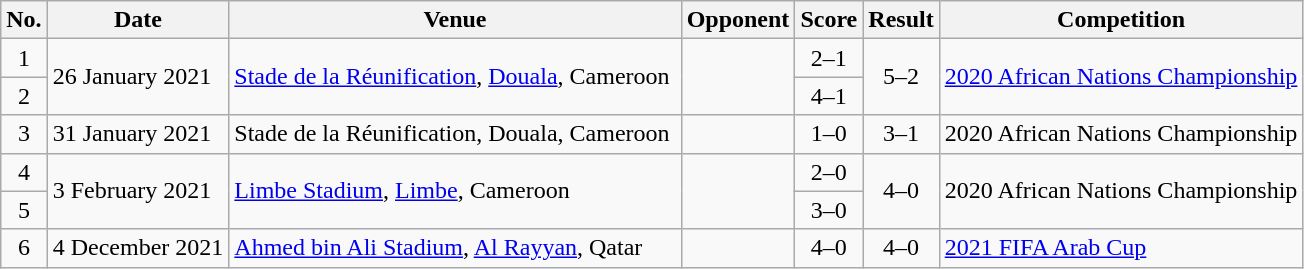<table class="wikitable sortable">
<tr>
<th scope="col">No.</th>
<th scope="col">Date</th>
<th scope="col">Venue</th>
<th scope="col">Opponent</th>
<th scope="col">Score</th>
<th scope="col">Result</th>
<th scope="col">Competition</th>
</tr>
<tr>
<td align="center">1</td>
<td rowspan="2">26 January 2021</td>
<td rowspan="2"><a href='#'>Stade de la Réunification</a>, <a href='#'>Douala</a>, Cameroon</td>
<td rowspan="2"></td>
<td align="center">2–1</td>
<td rowspan="2" align="center">5–2</td>
<td rowspan="2"><a href='#'>2020 African Nations Championship</a></td>
</tr>
<tr>
<td align="center">2</td>
<td align="center">4–1</td>
</tr>
<tr>
<td align="center">3</td>
<td>31 January 2021</td>
<td>Stade de la Réunification, Douala, Cameroon </td>
<td></td>
<td align="center">1–0</td>
<td align="center">3–1</td>
<td>2020 African Nations Championship</td>
</tr>
<tr>
<td align="center">4</td>
<td rowspan="2">3 February 2021</td>
<td rowspan="2"><a href='#'>Limbe Stadium</a>, <a href='#'>Limbe</a>, Cameroon</td>
<td rowspan="2"></td>
<td align="center">2–0</td>
<td rowspan="2" align="center">4–0</td>
<td rowspan="2">2020 African Nations Championship</td>
</tr>
<tr>
<td align="center">5</td>
<td align="center">3–0</td>
</tr>
<tr>
<td align="center">6</td>
<td>4 December 2021</td>
<td><a href='#'>Ahmed bin Ali Stadium</a>, <a href='#'>Al Rayyan</a>, Qatar</td>
<td></td>
<td align="center">4–0</td>
<td align="center">4–0</td>
<td><a href='#'>2021 FIFA Arab Cup</a></td>
</tr>
</table>
